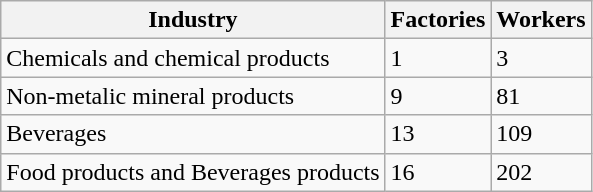<table class="wikitable sortable">
<tr>
<th>Industry</th>
<th>Factories</th>
<th>Workers</th>
</tr>
<tr>
<td>Chemicals and chemical products</td>
<td>1</td>
<td>3</td>
</tr>
<tr>
<td>Non-metalic mineral products</td>
<td>9</td>
<td>81</td>
</tr>
<tr>
<td>Beverages</td>
<td>13</td>
<td>109</td>
</tr>
<tr>
<td>Food products and Beverages products</td>
<td>16</td>
<td>202</td>
</tr>
</table>
